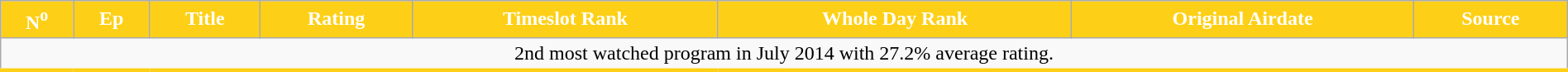<table class="wikitable plainrowheaders" style="width:100%; margin:auto;">
<tr>
<th style="background: #FDD017; color:#fff;"><strong>N<sup>o</sup></strong></th>
<th style="background: #FDD017; color:#fff;"><strong>Ep</strong></th>
<th style="background: #FDD017; color:#fff;"><strong>Title</strong></th>
<th style="background: #FDD017; color:#fff;"><strong>Rating</strong></th>
<th style="background: #FDD017; color:#fff;"><strong>Timeslot Rank</strong></th>
<th style="background: #FDD017; color:#fff;"><strong>Whole Day Rank</strong></th>
<th style="background: #FDD017; color:#fff;"><strong>Original Airdate</strong></th>
<th style="background: #FDD017; color:#fff;"><strong>Source</strong><br>











</th>
</tr>
<tr>
<td colspan = "8" style="text-align: center; border-bottom: 3px solid #FDD017;">2nd most watched program in July 2014 with 27.2% average rating.</td>
</tr>
</table>
